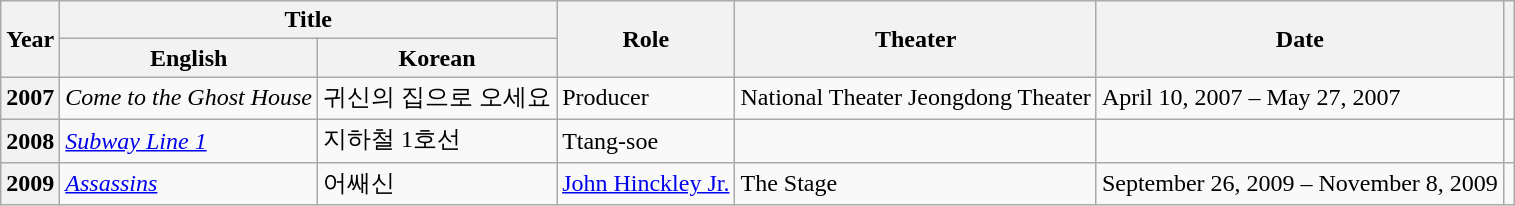<table class="wikitable sortable plainrowheaders">
<tr>
<th rowspan="2" scope="col">Year</th>
<th colspan="2" scope="col">Title</th>
<th rowspan="2" scope="col">Role</th>
<th rowspan="2" scope="col">Theater</th>
<th rowspan="2" scope="col">Date</th>
<th rowspan="2" scope="col" class="unsortable"></th>
</tr>
<tr>
<th>English</th>
<th>Korean</th>
</tr>
<tr>
<th scope="row">2007</th>
<td><em>Come to the Ghost House</em></td>
<td>귀신의 집으로 오세요</td>
<td>Producer</td>
<td>National Theater Jeongdong Theater</td>
<td>April 10, 2007 – May 27, 2007</td>
<td></td>
</tr>
<tr>
<th scope="row">2008</th>
<td><em><a href='#'>Subway Line 1</a></em></td>
<td>지하철 1호선</td>
<td>Ttang-soe</td>
<td></td>
<td></td>
<td></td>
</tr>
<tr>
<th scope="row">2009</th>
<td><em><a href='#'>Assassins</a></em></td>
<td>어쌔신</td>
<td><a href='#'>John Hinckley Jr.</a></td>
<td>The Stage</td>
<td>September 26, 2009 – November 8, 2009</td>
<td></td>
</tr>
</table>
